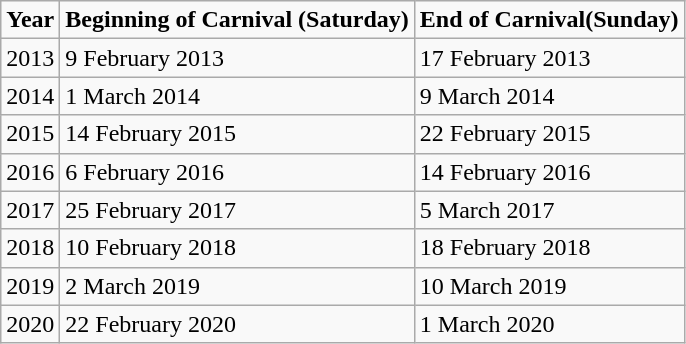<table class="wikitable">
<tr ->
<td><strong>Year</strong></td>
<td><strong>Beginning of Carnival (Saturday)</strong></td>
<td><strong>End of Carnival(Sunday)</strong></td>
</tr>
<tr ->
<td>2013</td>
<td>9 February 2013</td>
<td>17 February 2013</td>
</tr>
<tr ->
<td>2014</td>
<td>1 March 2014</td>
<td>9 March 2014</td>
</tr>
<tr ->
<td>2015</td>
<td>14 February 2015</td>
<td>22 February 2015</td>
</tr>
<tr ->
<td>2016</td>
<td>6 February 2016</td>
<td>14 February 2016</td>
</tr>
<tr ->
<td>2017</td>
<td>25 February 2017</td>
<td>5 March 2017</td>
</tr>
<tr ->
<td>2018</td>
<td>10 February 2018</td>
<td>18 February 2018</td>
</tr>
<tr ->
<td>2019</td>
<td>2 March 2019</td>
<td>10 March 2019</td>
</tr>
<tr ->
<td>2020</td>
<td>22 February 2020</td>
<td>1 March 2020</td>
</tr>
</table>
